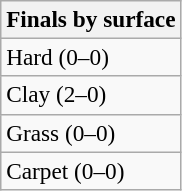<table class=wikitable style=font-size:97%>
<tr>
<th>Finals by surface</th>
</tr>
<tr>
<td>Hard (0–0)</td>
</tr>
<tr>
<td>Clay (2–0)</td>
</tr>
<tr>
<td>Grass (0–0)</td>
</tr>
<tr>
<td>Carpet (0–0)</td>
</tr>
</table>
